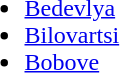<table>
<tr>
<td><br><ul><li><a href='#'>Bedevlya</a> </li><li><a href='#'>Bilovartsi</a></li><li><a href='#'>Bobove</a></li></ul></td>
</tr>
</table>
